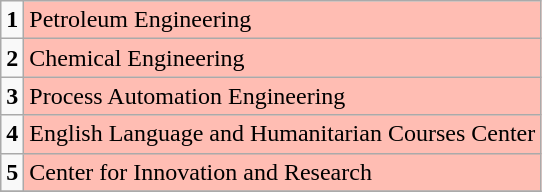<table class="wikitable">
<tr>
<td><strong>1</strong></td>
<td bgcolor= FFBDB3>Petroleum Engineering</td>
</tr>
<tr>
<td><strong>2</strong></td>
<td bgcolor= FFBDB3>Chemical Engineering</td>
</tr>
<tr>
<td><strong>3</strong></td>
<td bgcolor= FFBDB3>Process Automation Engineering</td>
</tr>
<tr>
<td><strong>4</strong></td>
<td bgcolor= FFBDB3>English Language and Humanitarian Courses Center</td>
</tr>
<tr>
<td><strong>5</strong></td>
<td bgcolor= FFBDB3>Center for Innovation and Research</td>
</tr>
<tr>
</tr>
</table>
